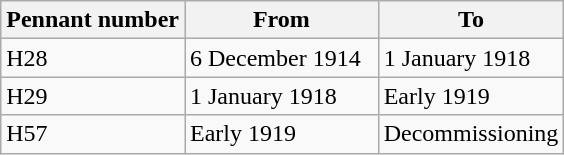<table class="wikitable" style="text-align:left">
<tr>
<th>Pennant number</th>
<th>From</th>
<th>To</th>
</tr>
<tr>
<td>H28</td>
<td>6 December 1914  </td>
<td>1 January 1918</td>
</tr>
<tr>
<td>H29</td>
<td>1 January 1918</td>
<td>Early 1919</td>
</tr>
<tr>
<td>H57</td>
<td>Early 1919</td>
<td>Decommissioning</td>
</tr>
</table>
